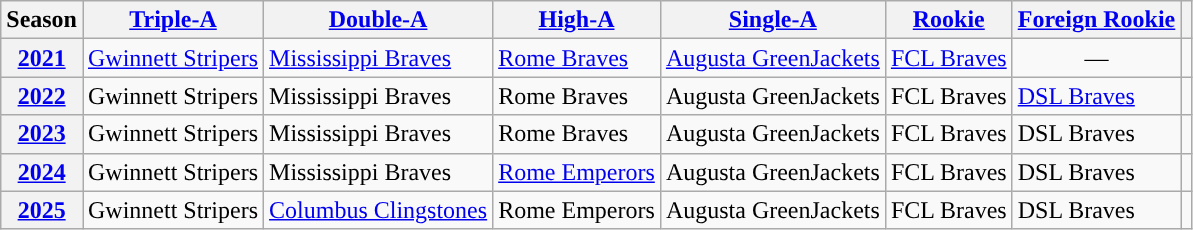<table class="wikitable plainrowheaders">
<tr>
<th scope="col">Season</th>
<th scope="col"><a href='#'><span>Triple-A</span></a></th>
<th scope="col"><a href='#'><span>Double-A</span></a></th>
<th scope="col"><a href='#'><span>High-A</span></a></th>
<th scope="col"><a href='#'><span>Single-A</span></a></th>
<th scope="col"><a href='#'><span>Rookie</span></a></th>
<th scope="col"><a href='#'><span>Foreign Rookie</span></a></th>
<th scope="col"></th>
</tr>
<tr>
<th scope="row" style="text-align:center"><a href='#'>2021</a></th>
<td><a href='#'>Gwinnett Stripers</a></td>
<td><a href='#'>Mississippi Braves</a></td>
<td><a href='#'>Rome Braves</a></td>
<td><a href='#'>Augusta GreenJackets</a></td>
<td><a href='#'>FCL Braves</a></td>
<td align="center">—</td>
<td align="center"></td>
</tr>
<tr>
<th scope="row" style="text-align:center"><a href='#'>2022</a></th>
<td>Gwinnett Stripers</td>
<td>Mississippi Braves</td>
<td>Rome Braves</td>
<td>Augusta GreenJackets</td>
<td>FCL Braves</td>
<td><a href='#'>DSL Braves</a></td>
<td align="center"></td>
</tr>
<tr>
<th scope="row" style="text-align:center"><a href='#'>2023</a></th>
<td>Gwinnett Stripers</td>
<td>Mississippi Braves</td>
<td>Rome Braves</td>
<td>Augusta GreenJackets</td>
<td>FCL Braves</td>
<td>DSL Braves</td>
<td align="center"></td>
</tr>
<tr>
<th scope="row" style="text-align:center"><a href='#'>2024</a></th>
<td>Gwinnett Stripers</td>
<td>Mississippi Braves</td>
<td><a href='#'>Rome Emperors</a></td>
<td>Augusta GreenJackets</td>
<td>FCL Braves</td>
<td>DSL Braves</td>
<td align="center"></td>
</tr>
<tr>
<th scope="row" style="text-align:center"><a href='#'>2025</a></th>
<td>Gwinnett Stripers</td>
<td><a href='#'>Columbus Clingstones</a></td>
<td>Rome Emperors</td>
<td>Augusta GreenJackets</td>
<td>FCL Braves</td>
<td>DSL Braves</td>
<td align="center"></td>
</tr>
</table>
